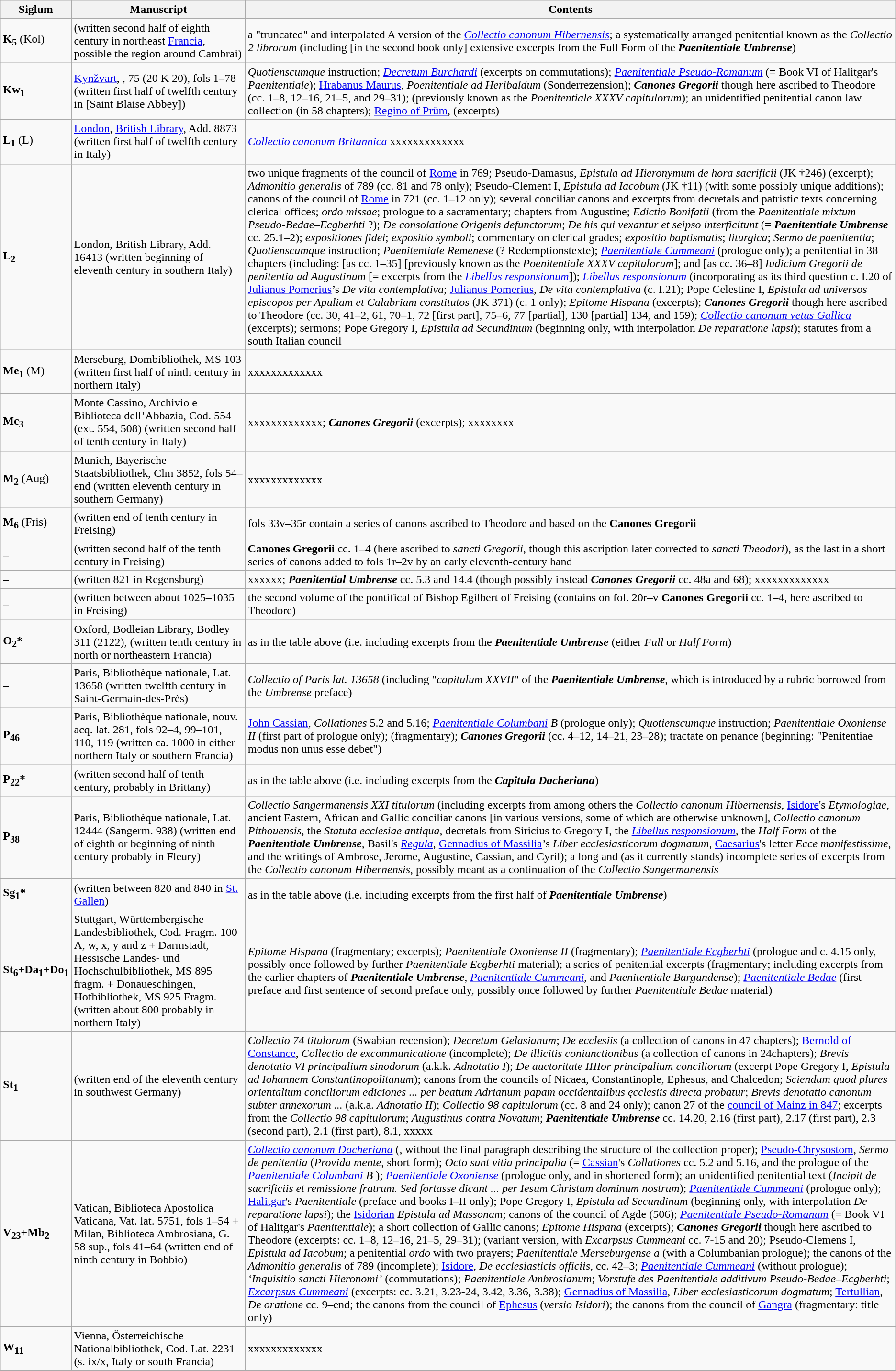<table class="wikitable">
<tr>
<th>Siglum</th>
<th>Manuscript</th>
<th>Contents</th>
</tr>
<tr>
<td><strong>K<sub>5</sub></strong> (Kol)</td>
<td> (written second half of eighth century in northeast <a href='#'>Francia</a>, possible the region around Cambrai)</td>
<td>a "truncated" and interpolated A version of the <em><a href='#'>Collectio canonum Hibernensis</a></em>; a systematically arranged penitential known as the <em>Collectio 2 librorum</em> (including [in the second book only] extensive excerpts from the Full Form of the <strong><em>Paenitentiale Umbrense</em></strong>)</td>
</tr>
<tr>
<td><strong>Kw<sub>1</sub></strong></td>
<td><a href='#'>Kynžvart</a>, , 75 (20 K 20), fols 1–78 (written first half of twelfth century in [Saint Blaise Abbey])</td>
<td><em>Quotienscumque</em> instruction; <a href='#'><em>Decretum Burchardi</em></a> (excerpts on commutations); <em><a href='#'>Paenitentiale Pseudo-Romanum</a></em> (= Book VI of Halitgar's <em>Paenitentiale</em>); <a href='#'>Hrabanus Maurus</a>, <em>Poenitentiale ad Heribaldum</em> (Sonderrezension); <strong><em>Canones Gregorii</em></strong> though here ascribed to Theodore (cc. 1–8, 12–16, 21–5, and 29–31);  (previously known as the <em>Poenitentiale XXXV capitulorum</em>); an unidentified penitential canon law collection (in 58 chapters); <a href='#'>Regino of Prüm</a>,  (excerpts)</td>
</tr>
<tr>
<td><strong>L<sub>1</sub></strong> (L)</td>
<td><a href='#'>London</a>, <a href='#'>British Library</a>, Add. 8873 (written first half of twelfth century in Italy)</td>
<td><em><a href='#'>Collectio canonum Britannica</a></em> xxxxxxxxxxxxx</td>
</tr>
<tr>
<td><strong>L<sub>2</sub></strong></td>
<td>London, British Library, Add. 16413 (written beginning of eleventh century in southern Italy)</td>
<td>two unique fragments of the council of <a href='#'>Rome</a> in 769; Pseudo-Damasus, <em>Epistula ad Hieronymum de hora sacrificii</em> (JK †246) (excerpt); <em>Admonitio generalis</em> of 789 (cc. 81 and 78 only); Pseudo-Clement I, <em>Epistula ad Iacobum</em> (JK †11) (with some possibly unique additions); canons of the council of <a href='#'>Rome</a> in 721 (cc. 1–12 only); several conciliar canons and excerpts from decretals and patristic texts concerning clerical offices; <em>ordo missae</em>; prologue to a sacramentary; chapters from Augustine; <em>Edictio Bonifatii</em> (from the <em>Paenitentiale mixtum Pseudo-Bedae–Ecgberhti</em> ?); <em>De consolatione Origenis defunctorum</em>; <em>De his qui vexantur et seipso interficitunt</em> (= <strong><em>Paenitentiale Umbrense</em></strong> cc. 25.1–2); <em>expositiones fidei</em>; <em>expositio symboli</em>; commentary on clerical grades; <em>expositio baptismatis</em>; <em>liturgica</em>; <em>Sermo de paenitentia</em>; <em>Quotienscumque</em> instruction; <em>Paenitentiale Remenese</em> (? Redemptionstexte); <em><a href='#'>Paenitentiale Cummeani</a></em> (prologue only); a penitential in 38 chapters (including: [as cc. 1–35]  [previously known as the <em>Poenitentiale XXXV capitulorum</em>]; and [as cc. 36–8] <em>Iudicium Gregorii de penitentia ad Augustinum</em> [= excerpts from the <em><a href='#'>Libellus responsionum</a></em>]); <em><a href='#'>Libellus responsionum</a></em> (incorporating as its third question c. I.20 of <a href='#'>Julianus Pomerius</a>’s <em>De vita contemplativa</em>; <a href='#'>Julianus Pomerius</a>, <em>De vita contemplativa</em> (c. I.21); Pope Celestine I, <em>Epistula ad universos episcopos per Apuliam et Calabriam constitutos</em> (JK 371) (c. 1 only); <em>Epitome Hispana</em> (excerpts); <strong><em>Canones Gregorii</em></strong> though here ascribed to Theodore (cc. 30, 41–2, 61, 70–1, 72 [first part], 75–6, 77 [partial], 130 [partial] 134, and 159); <em><a href='#'>Collectio canonum vetus Gallica</a></em> (excerpts); sermons; Pope Gregory I, <em>Epistula ad Secundinum</em> (beginning only, with interpolation <em>De reparatione lapsi</em>); statutes from a south Italian council</td>
</tr>
<tr>
<td><strong>Me<sub>1</sub></strong> (M)</td>
<td>Merseburg, Dombibliothek, MS 103 (written first half of ninth century in northern Italy)</td>
<td>xxxxxxxxxxxxx</td>
</tr>
<tr>
<td><strong>Mc<sub>3</sub></strong></td>
<td>Monte Cassino, Archivio e Biblioteca dell’Abbazia, Cod. 554 (ext. 554, 508) (written second half of tenth century in Italy)</td>
<td>xxxxxxxxxxxxx; <strong><em>Canones Gregorii</em></strong> (excerpts); xxxxxxxx</td>
</tr>
<tr>
<td><strong>M<sub>2</sub></strong> (Aug)</td>
<td>Munich, Bayerische Staatsbibliothek, Clm 3852, fols 54–end (written eleventh century in southern Germany)</td>
<td>xxxxxxxxxxxxx</td>
</tr>
<tr>
<td><strong>M<sub>6</sub></strong> (Fris)</td>
<td> (written end of tenth century in Freising)</td>
<td>fols 33v–35r contain a series of canons ascribed to Theodore and based on the <strong>Canones Gregorii</strong></td>
</tr>
<tr>
<td>–</td>
<td> (written second half of the tenth century in Freising)</td>
<td><strong>Canones Gregorii</strong> cc. 1–4 (here ascribed to <em>sancti Gregorii</em>, though this ascription later corrected to <em>sancti Theodori</em>), as the last in a short series of canons added to fols 1r–2v by an early eleventh-century hand</td>
</tr>
<tr>
<td>–</td>
<td> (written 821 in Regensburg)</td>
<td>xxxxxx; <strong><em>Paenitential Umbrense</em></strong> cc. 5.3 and 14.4 (though possibly instead <strong><em>Canones Gregorii</em></strong> cc. 48a and 68); xxxxxxxxxxxxx</td>
</tr>
<tr>
<td>–</td>
<td> (written between about 1025–1035 in Freising)</td>
<td>the second volume of the pontifical of Bishop Egilbert of Freising (contains on fol. 20r–v <strong>Canones Gregorii</strong> cc. 1–4, here ascribed to Theodore)</td>
</tr>
<tr>
<td><strong>O<sub>2</sub>*</strong></td>
<td>Oxford, Bodleian Library, Bodley 311 (2122), (written tenth century in north or northeastern Francia)</td>
<td>as in the table above (i.e. including excerpts from the <strong><em>Paenitentiale Umbrense</em></strong> (either <em>Full</em> or <em>Half Form</em>)</td>
</tr>
<tr>
<td>–</td>
<td>Paris, Bibliothèque nationale, Lat. 13658 (written twelfth century in Saint-Germain-des-Près)</td>
<td><em>Collectio of Paris lat. 13658</em> (including "<em>capitulum XXVII</em>" of the <strong><em>Paenitentiale Umbrense</em></strong>, which is introduced by a rubric borrowed from the <em>Umbrense</em> preface)</td>
</tr>
<tr>
<td><strong>P<sub>46</sub></strong></td>
<td>Paris, Bibliothèque nationale, nouv. acq. lat. 281, fols 92–4, 99–101, 110, 119 (written ca. 1000 in either northern Italy or southern Francia)</td>
<td><a href='#'>John Cassian</a>, <em>Collationes</em> 5.2 and 5.16; <em><a href='#'>Paenitentiale Columbani</a> B</em> (prologue only); <em>Quotienscumque</em> instruction; <em>Paenitentiale Oxoniense II</em> (first part of prologue only);  (fragmentary); <strong><em>Canones Gregorii</em></strong> (cc. 4–12, 14–21, 23–28); tractate on penance (beginning: "Penitentiae modus non unus esse debet")</td>
</tr>
<tr>
<td><strong>P<sub>22</sub>*</strong></td>
<td> (written second half of tenth century, probably in Brittany)</td>
<td>as in the table above (i.e. including excerpts from the <strong><em>Capitula Dacheriana</em></strong>)</td>
</tr>
<tr>
<td><strong>P<sub>38</sub></strong></td>
<td>Paris, Bibliothèque nationale, Lat. 12444 (Sangerm. 938) (written end of eighth or beginning of ninth century probably in Fleury)</td>
<td><em>Collectio Sangermanensis XXI titulorum</em> (including excerpts from among others the <em>Collectio canonum Hibernensis</em>, <a href='#'>Isidore</a>'s <em>Etymologiae</em>, ancient Eastern, African and Gallic conciliar canons [in various versions, some of which are otherwise unknown], <em>Collectio canonum Pithouensis</em>, the <em>Statuta ecclesiae antiqua</em>, decretals from Siricius to Gregory I, the <em><a href='#'>Libellus responsionum</a></em>, the <em>Half Form</em> of the <strong><em>Paenitentiale Umbrense</em></strong>, Basil's <em><a href='#'>Regula</a></em>, <a href='#'>Gennadius of Massilia</a>’s <em>Liber ecclesiasticorum dogmatum</em>, <a href='#'>Caesarius</a>'s letter <em>Ecce manifestissime</em>, and the writings of Ambrose, Jerome, Augustine, Cassian, and Cyril); a long and (as it currently stands) incomplete series of excerpts from the <em>Collectio canonum Hibernensis</em>, possibly meant as a continuation of the <em>Collectio Sangermanensis</em></td>
</tr>
<tr>
<td><strong>Sg<sub>1</sub>*</strong></td>
<td> (written between 820 and 840 in <a href='#'>St. Gallen</a>)</td>
<td>as in the table above (i.e. including excerpts from the first half of <strong><em>Paenitentiale Umbrense</em></strong>)</td>
</tr>
<tr>
<td><strong>St<sub>6</sub></strong>+<strong>Da<sub>1</sub></strong>+<strong>Do<sub>1</sub></strong></td>
<td>Stuttgart, Württembergische Landesbibliothek, Cod. Fragm. 100 A, w, x, y and z + Darmstadt, Hessische Landes- und Hochschulbibliothek, MS 895 fragm. + Donaueschingen, Hofbibliothek, MS 925 Fragm. (written about 800 probably in northern Italy)</td>
<td><em>Epitome Hispana</em> (fragmentary; excerpts); <em>Paenitentiale Oxoniense II</em> (fragmentary); <em><a href='#'>Paenitentiale Ecgberhti</a></em> (prologue and c. 4.15 only, possibly once followed by further <em>Paenitentiale Ecgberhti</em> material); a series of penitential excerpts (fragmentary; including excerpts from the earlier chapters of <strong><em>Paenitentiale Umbrense</em></strong>, <em><a href='#'>Paenitentiale Cummeani</a></em>, and <em>Paenitentiale Burgundense</em>); <em><a href='#'>Paenitentiale Bedae</a></em> (first preface and first sentence of second preface only, possibly once followed by further <em>Paenitentiale Bedae</em> material)</td>
</tr>
<tr>
<td><strong>St<sub>1</sub></strong></td>
<td> (written end of the eleventh century in southwest Germany)</td>
<td><em>Collectio 74 titulorum</em> (Swabian recension); <em>Decretum Gelasianum</em>; <em>De ecclesiis</em> (a collection of canons in 47 chapters); <a href='#'>Bernold of Constance</a>, <em>Collectio de excommunicatione</em> (incomplete); <em>De illicitis coniunctionibus</em> (a collection of canons in 24chapters); <em>Brevis denotatio VI principalium sinodorum</em> (a.k.k. <em>Adnotatio I</em>); <em>De auctoritate IIIIor principalium conciliorum</em> (excerpt Pope Gregory I, <em>Epistula ad Iohannem Constantinopolitanum</em>); canons from the councils of Nicaea, Constantinople, Ephesus, and Chalcedon; <em>Sciendum quod plures orientalium conciliorum ediciones ... per beatum Adrianum papam occidentalibus ęcclesiis directa probatur</em>; <em>Brevis denotatio canonum subter annexorum ...</em> (a.k.a. <em>Adnotatio II</em>); <em>Collectio 98 capitulorum</em> (cc. 8 and 24 only); canon 27 of the <a href='#'>council of Mainz in 847</a>; excerpts from the <em>Collectio 98 capitulorum</em>; <em>Augustinus contra Novatum</em>; <strong><em>Paenitentiale Umbrense</em></strong> cc. 14.20, 2.16 (first part), 2.17 (first part), 2.3 (second part), 2.1 (first part), 8.1, xxxxx</td>
</tr>
<tr>
<td><strong>V<sub>23</sub></strong>+<strong>Mb<sub>2</sub></strong></td>
<td>Vatican, Biblioteca Apostolica Vaticana, Vat. lat. 5751, fols 1–54 + Milan, Biblioteca Ambrosiana, G. 58 sup., fols 41–64 (written end of ninth century in Bobbio)</td>
<td><em><a href='#'>Collectio canonum Dacheriana</a></em> (, without the final paragraph describing the structure of the collection proper); <a href='#'>Pseudo-Chrysostom</a>, <em>Sermo de penitentia</em> (<em>Provida mente</em>, short form); <em>Octo sunt vitia principalia</em> (= <a href='#'>Cassian</a>'s <em>Collationes</em> cc. 5.2 and 5.16, and the prologue of the <em><a href='#'>Paenitentiale Columbani</a> B</em> ); <em><a href='#'>Paenitentiale Oxoniense</a></em> (prologue only, and in shortened form); an unidentified penitential text (<em>Incipit de sacrificiis et remissione fratrum. Sed fortasse dicant ... per Iesum Christum dominum nostrum</em>); <em><a href='#'>Paenitentiale Cummeani</a></em> (prologue only); <a href='#'>Halitgar</a>'s <em>Paenitentiale</em> (preface and books I–II only); Pope Gregory I, <em>Epistula ad Secundinum</em> (beginning only, with interpolation <em>De reparatione lapsi</em>); the <a href='#'>Isidorian</a> <em>Epistula ad Massonam</em>; canons of the council of Agde (506); <em><a href='#'>Paenitentiale Pseudo-Romanum</a></em> (= Book VI of Halitgar's <em>Paenitentiale</em>); a short collection of Gallic canons; <em>Epitome Hispana</em> (excerpts); <strong><em>Canones Gregorii</em></strong> though here ascribed to Theodore (excerpts: cc. 1–8, 12–16, 21–5, 29–31);  (variant version, with <em>Excarpsus Cummeani</em> cc. 7-15 and 20); Pseudo-Clemens I, <em>Epistula ad Iacobum</em>; a penitential <em>ordo</em> with two prayers; <em>Paenitentiale Merseburgense a</em> (with a Columbanian prologue); the canons of the <em>Admonitio generalis</em> of 789 (incomplete); <a href='#'>Isidore</a>, <em>De ecclesiasticis officiis</em>, cc. 42–3; <em><a href='#'>Paenitentiale Cummeani</a></em> (without prologue); <em>‘Inquisitio sancti Hieronomi’</em> (commutations); <em>Paenitentiale Ambrosianum</em>; <em>Vorstufe des Paenitentiale additivum Pseudo-Bedae–Ecgberhti</em>; <em><a href='#'>Excarpsus Cummeani</a></em> (excerpts: cc. 3.21, 3.23-24, 3.42, 3.36, 3.38); <a href='#'>Gennadius of Massilia</a>, <em>Liber ecclesiasticorum dogmatum</em>; <a href='#'>Tertullian</a>, <em>De oratione</em> cc. 9–end; the canons from the council of <a href='#'>Ephesus</a> (<em>versio Isidori</em>); the canons from the council of <a href='#'>Gangra</a> (fragmentary: title only)</td>
</tr>
<tr>
<td><strong>W<sub>11</sub></strong></td>
<td>Vienna, Österreichische Nationalbibliothek, Cod. Lat. 2231 (s. ix/x, Italy or south Francia)</td>
<td>xxxxxxxxxxxxx</td>
</tr>
<tr>
</tr>
</table>
